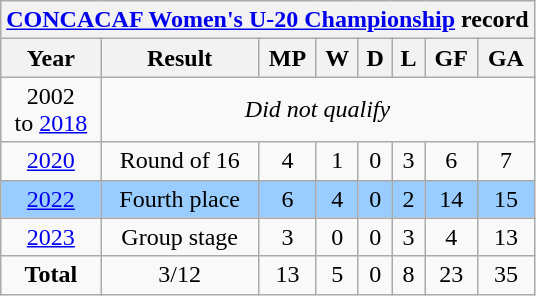<table class="wikitable" style="text-align: center;">
<tr>
<th colspan=20><a href='#'>CONCACAF Women's U-20 Championship</a> record</th>
</tr>
<tr>
<th>Year</th>
<th>Result</th>
<th>MP</th>
<th>W</th>
<th>D</th>
<th>L</th>
<th>GF</th>
<th>GA</th>
</tr>
<tr>
<td> 2002<br>to  <a href='#'>2018</a></td>
<td colspan=9><em>Did not qualify</em></td>
</tr>
<tr>
<td> <a href='#'>2020</a></td>
<td>Round of 16</td>
<td>4</td>
<td>1</td>
<td>0</td>
<td>3</td>
<td>6</td>
<td>7</td>
</tr>
<tr style="background:#9acdff;">
<td> <a href='#'>2022</a></td>
<td>Fourth place</td>
<td>6</td>
<td>4</td>
<td>0</td>
<td>2</td>
<td>14</td>
<td>15</td>
</tr>
<tr>
<td> <a href='#'>2023</a></td>
<td>Group stage</td>
<td>3</td>
<td>0</td>
<td>0</td>
<td>3</td>
<td>4</td>
<td>13</td>
</tr>
<tr>
<td><strong>Total</strong></td>
<td>3/12</td>
<td>13</td>
<td>5</td>
<td>0</td>
<td>8</td>
<td>23</td>
<td>35</td>
</tr>
</table>
